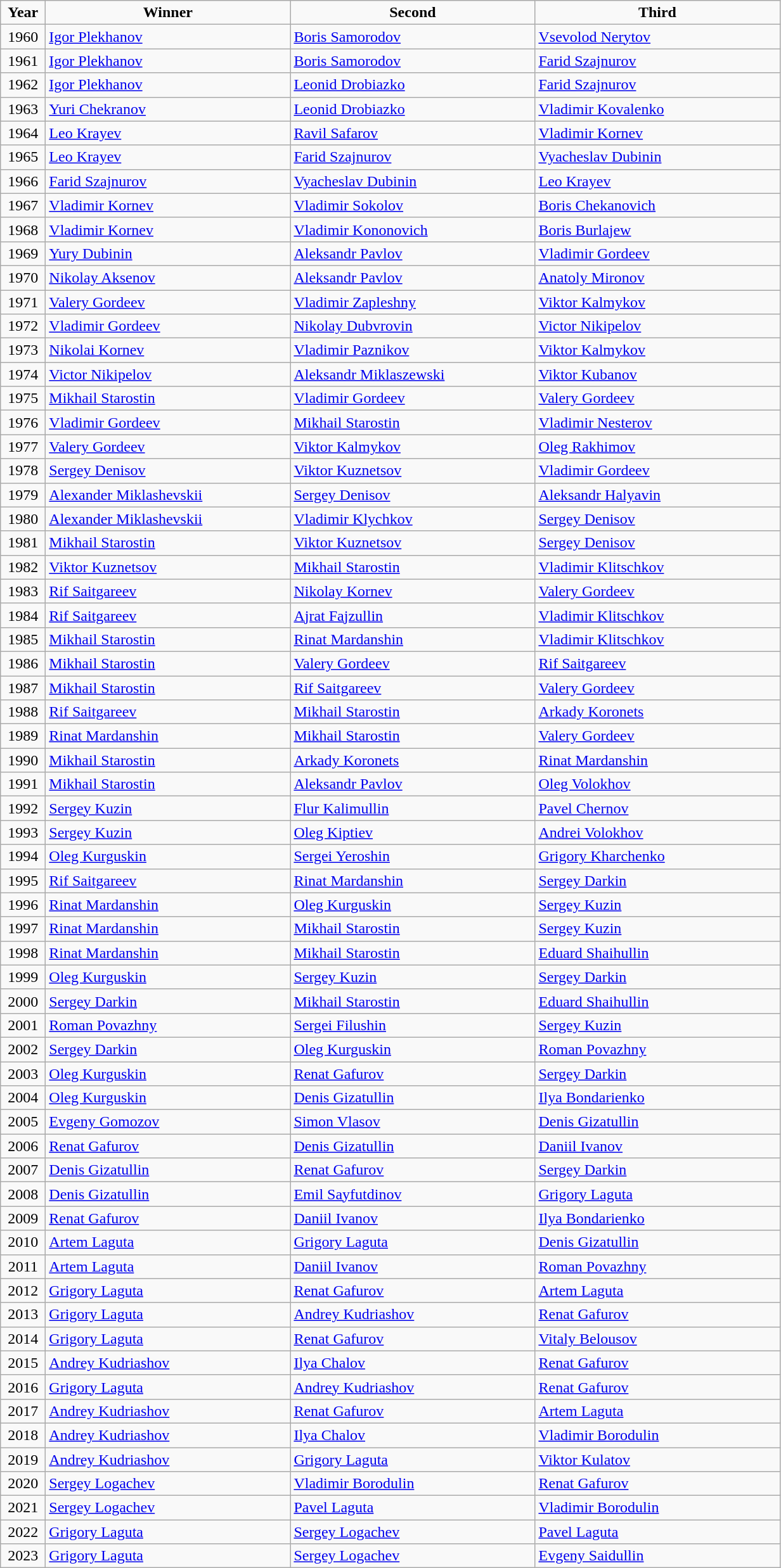<table class="wikitable">
<tr align=center>
<td width=40px  ><strong>Year</strong></td>
<td width=250px ><strong>Winner</strong></td>
<td width=250px ><strong>Second</strong></td>
<td width=250px ><strong>Third</strong></td>
</tr>
<tr>
<td align=center>1960</td>
<td><a href='#'>Igor Plekhanov</a></td>
<td><a href='#'>Boris Samorodov</a></td>
<td><a href='#'>Vsevolod Nerytov</a></td>
</tr>
<tr>
<td align=center>1961</td>
<td><a href='#'>Igor Plekhanov</a></td>
<td><a href='#'>Boris Samorodov</a></td>
<td><a href='#'>Farid Szajnurov</a></td>
</tr>
<tr>
<td align=center>1962</td>
<td><a href='#'>Igor Plekhanov</a></td>
<td><a href='#'>Leonid Drobiazko</a></td>
<td><a href='#'>Farid Szajnurov</a></td>
</tr>
<tr>
<td align=center>1963</td>
<td><a href='#'>Yuri Chekranov</a></td>
<td><a href='#'>Leonid Drobiazko</a></td>
<td><a href='#'>Vladimir Kovalenko</a></td>
</tr>
<tr>
<td align=center>1964</td>
<td><a href='#'>Leo Krayev</a></td>
<td><a href='#'>Ravil Safarov</a></td>
<td><a href='#'>Vladimir Kornev</a></td>
</tr>
<tr>
<td align=center>1965</td>
<td><a href='#'>Leo Krayev</a></td>
<td><a href='#'>Farid Szajnurov</a></td>
<td><a href='#'>Vyacheslav Dubinin</a></td>
</tr>
<tr>
<td align=center>1966</td>
<td><a href='#'>Farid Szajnurov</a></td>
<td><a href='#'>Vyacheslav Dubinin</a></td>
<td><a href='#'>Leo Krayev</a></td>
</tr>
<tr>
<td align=center>1967</td>
<td><a href='#'>Vladimir Kornev</a></td>
<td><a href='#'>Vladimir Sokolov</a></td>
<td><a href='#'>Boris Chekanovich</a></td>
</tr>
<tr>
<td align=center>1968</td>
<td><a href='#'>Vladimir Kornev</a></td>
<td><a href='#'>Vladimir Kononovich</a></td>
<td><a href='#'>Boris Burlajew</a></td>
</tr>
<tr>
<td align=center>1969</td>
<td><a href='#'>Yury Dubinin</a></td>
<td><a href='#'>Aleksandr Pavlov</a></td>
<td><a href='#'>Vladimir Gordeev</a></td>
</tr>
<tr>
<td align=center>1970</td>
<td><a href='#'>Nikolay Aksenov</a></td>
<td><a href='#'>Aleksandr Pavlov</a></td>
<td><a href='#'>Anatoly Mironov</a></td>
</tr>
<tr>
<td align=center>1971</td>
<td><a href='#'>Valery Gordeev</a></td>
<td><a href='#'>Vladimir Zapleshny</a></td>
<td><a href='#'>Viktor Kalmykov</a></td>
</tr>
<tr>
<td align=center>1972</td>
<td><a href='#'>Vladimir Gordeev</a></td>
<td><a href='#'>Nikolay Dubvrovin</a></td>
<td><a href='#'>Victor Nikipelov</a></td>
</tr>
<tr>
<td align=center>1973</td>
<td><a href='#'>Nikolai Kornev</a></td>
<td><a href='#'>Vladimir Paznikov</a></td>
<td><a href='#'>Viktor Kalmykov</a></td>
</tr>
<tr>
<td align=center>1974</td>
<td><a href='#'>Victor Nikipelov</a></td>
<td><a href='#'>Aleksandr Miklaszewski</a></td>
<td><a href='#'>Viktor Kubanov</a></td>
</tr>
<tr>
<td align=center>1975</td>
<td><a href='#'>Mikhail Starostin</a></td>
<td><a href='#'>Vladimir Gordeev</a></td>
<td><a href='#'>Valery Gordeev</a></td>
</tr>
<tr>
<td align=center>1976</td>
<td><a href='#'>Vladimir Gordeev</a></td>
<td><a href='#'>Mikhail Starostin</a></td>
<td><a href='#'>Vladimir Nesterov</a></td>
</tr>
<tr>
<td align=center>1977</td>
<td><a href='#'>Valery Gordeev</a></td>
<td><a href='#'>Viktor Kalmykov</a></td>
<td><a href='#'>Oleg Rakhimov</a></td>
</tr>
<tr>
<td align=center>1978</td>
<td><a href='#'>Sergey Denisov</a></td>
<td><a href='#'>Viktor Kuznetsov</a></td>
<td><a href='#'>Vladimir Gordeev</a></td>
</tr>
<tr>
<td align=center>1979</td>
<td><a href='#'>Alexander Miklashevskii</a></td>
<td><a href='#'>Sergey Denisov</a></td>
<td><a href='#'>Aleksandr Halyavin</a></td>
</tr>
<tr>
<td align=center>1980</td>
<td><a href='#'>Alexander Miklashevskii</a></td>
<td><a href='#'>Vladimir Klychkov</a></td>
<td><a href='#'>Sergey Denisov</a></td>
</tr>
<tr>
<td align=center>1981</td>
<td><a href='#'>Mikhail Starostin</a></td>
<td><a href='#'>Viktor Kuznetsov</a></td>
<td><a href='#'>Sergey Denisov</a></td>
</tr>
<tr>
<td align=center>1982</td>
<td><a href='#'>Viktor Kuznetsov</a></td>
<td><a href='#'>Mikhail Starostin</a></td>
<td><a href='#'>Vladimir Klitschkov</a></td>
</tr>
<tr>
<td align=center>1983</td>
<td><a href='#'>Rif Saitgareev</a></td>
<td><a href='#'>Nikolay Kornev</a></td>
<td><a href='#'>Valery Gordeev</a></td>
</tr>
<tr>
<td align=center>1984</td>
<td><a href='#'>Rif Saitgareev</a></td>
<td><a href='#'>Ajrat Fajzullin</a></td>
<td><a href='#'>Vladimir Klitschkov</a></td>
</tr>
<tr>
<td align=center>1985</td>
<td><a href='#'>Mikhail Starostin</a></td>
<td><a href='#'>Rinat Mardanshin</a></td>
<td><a href='#'>Vladimir Klitschkov</a></td>
</tr>
<tr>
<td align=center>1986</td>
<td><a href='#'>Mikhail Starostin</a></td>
<td><a href='#'>Valery Gordeev</a></td>
<td><a href='#'>Rif Saitgareev</a></td>
</tr>
<tr>
<td align=center>1987</td>
<td><a href='#'>Mikhail Starostin</a></td>
<td><a href='#'>Rif Saitgareev</a></td>
<td><a href='#'>Valery Gordeev</a></td>
</tr>
<tr>
<td align=center>1988</td>
<td><a href='#'>Rif Saitgareev</a></td>
<td><a href='#'>Mikhail Starostin</a></td>
<td><a href='#'>Arkady Koronets</a></td>
</tr>
<tr>
<td align=center>1989</td>
<td><a href='#'>Rinat Mardanshin</a></td>
<td><a href='#'>Mikhail Starostin</a></td>
<td><a href='#'>Valery Gordeev</a></td>
</tr>
<tr>
<td align=center>1990</td>
<td><a href='#'>Mikhail Starostin</a></td>
<td><a href='#'>Arkady Koronets</a></td>
<td><a href='#'>Rinat Mardanshin</a></td>
</tr>
<tr>
<td align=center>1991</td>
<td><a href='#'>Mikhail Starostin</a></td>
<td><a href='#'>Aleksandr Pavlov</a></td>
<td><a href='#'>Oleg Volokhov</a></td>
</tr>
<tr>
<td align=center>1992</td>
<td><a href='#'>Sergey Kuzin</a></td>
<td><a href='#'>Flur Kalimullin</a></td>
<td><a href='#'>Pavel Chernov</a></td>
</tr>
<tr>
<td align=center>1993</td>
<td><a href='#'>Sergey Kuzin</a></td>
<td><a href='#'>Oleg Kiptiev</a></td>
<td><a href='#'>Andrei Volokhov</a></td>
</tr>
<tr>
<td align=center>1994</td>
<td><a href='#'>Oleg Kurguskin</a></td>
<td><a href='#'>Sergei Yeroshin</a></td>
<td><a href='#'>Grigory Kharchenko</a></td>
</tr>
<tr>
<td align=center>1995</td>
<td><a href='#'>Rif Saitgareev</a></td>
<td><a href='#'>Rinat Mardanshin</a></td>
<td><a href='#'>Sergey Darkin</a></td>
</tr>
<tr>
<td align=center>1996</td>
<td><a href='#'>Rinat Mardanshin</a></td>
<td><a href='#'>Oleg Kurguskin</a></td>
<td><a href='#'>Sergey Kuzin</a></td>
</tr>
<tr>
<td align=center>1997</td>
<td><a href='#'>Rinat Mardanshin</a></td>
<td><a href='#'>Mikhail Starostin</a></td>
<td><a href='#'>Sergey Kuzin</a></td>
</tr>
<tr>
<td align=center>1998</td>
<td><a href='#'>Rinat Mardanshin</a></td>
<td><a href='#'>Mikhail Starostin</a></td>
<td><a href='#'>Eduard Shaihullin</a></td>
</tr>
<tr>
<td align=center>1999</td>
<td><a href='#'>Oleg Kurguskin</a></td>
<td><a href='#'>Sergey Kuzin</a></td>
<td><a href='#'>Sergey Darkin</a></td>
</tr>
<tr>
<td align=center>2000</td>
<td><a href='#'>Sergey Darkin</a></td>
<td><a href='#'>Mikhail Starostin</a></td>
<td><a href='#'>Eduard Shaihullin</a></td>
</tr>
<tr>
<td align=center>2001</td>
<td><a href='#'>Roman Povazhny</a></td>
<td><a href='#'>Sergei Filushin</a></td>
<td><a href='#'>Sergey Kuzin</a></td>
</tr>
<tr>
<td align=center>2002</td>
<td><a href='#'>Sergey Darkin</a></td>
<td><a href='#'>Oleg Kurguskin</a></td>
<td><a href='#'>Roman Povazhny</a></td>
</tr>
<tr>
<td align=center>2003</td>
<td><a href='#'>Oleg Kurguskin</a></td>
<td><a href='#'>Renat Gafurov</a></td>
<td><a href='#'>Sergey Darkin</a></td>
</tr>
<tr>
<td align=center>2004</td>
<td><a href='#'>Oleg Kurguskin</a></td>
<td><a href='#'>Denis Gizatullin</a></td>
<td><a href='#'>Ilya Bondarienko</a></td>
</tr>
<tr>
<td align=center>2005</td>
<td><a href='#'>Evgeny Gomozov</a></td>
<td><a href='#'>Simon Vlasov</a></td>
<td><a href='#'>Denis Gizatullin</a></td>
</tr>
<tr>
<td align=center>2006</td>
<td><a href='#'>Renat Gafurov</a></td>
<td><a href='#'>Denis Gizatullin</a></td>
<td><a href='#'>Daniil Ivanov</a></td>
</tr>
<tr>
<td align=center>2007</td>
<td><a href='#'>Denis Gizatullin</a></td>
<td><a href='#'>Renat Gafurov</a></td>
<td><a href='#'>Sergey Darkin</a></td>
</tr>
<tr>
<td align=center>2008</td>
<td><a href='#'>Denis Gizatullin</a></td>
<td><a href='#'>Emil Sayfutdinov</a></td>
<td><a href='#'>Grigory Laguta</a></td>
</tr>
<tr>
<td align=center>2009</td>
<td><a href='#'>Renat Gafurov</a></td>
<td><a href='#'>Daniil Ivanov</a></td>
<td><a href='#'>Ilya Bondarienko</a></td>
</tr>
<tr>
<td align=center>2010</td>
<td><a href='#'>Artem Laguta</a></td>
<td><a href='#'>Grigory Laguta</a></td>
<td><a href='#'>Denis Gizatullin</a></td>
</tr>
<tr>
<td align=center>2011</td>
<td><a href='#'>Artem Laguta</a></td>
<td><a href='#'>Daniil Ivanov</a></td>
<td><a href='#'>Roman Povazhny</a></td>
</tr>
<tr>
<td align=center>2012</td>
<td><a href='#'>Grigory Laguta</a></td>
<td><a href='#'>Renat Gafurov</a></td>
<td><a href='#'>Artem Laguta</a></td>
</tr>
<tr>
<td align=center>2013</td>
<td><a href='#'>Grigory Laguta</a></td>
<td><a href='#'>Andrey Kudriashov</a></td>
<td><a href='#'>Renat Gafurov</a></td>
</tr>
<tr>
<td align=center>2014</td>
<td><a href='#'>Grigory Laguta</a></td>
<td><a href='#'>Renat Gafurov</a></td>
<td><a href='#'>Vitaly Belousov</a></td>
</tr>
<tr>
<td align=center>2015</td>
<td><a href='#'>Andrey Kudriashov</a></td>
<td><a href='#'>Ilya Chalov</a></td>
<td><a href='#'>Renat Gafurov</a></td>
</tr>
<tr>
<td align=center>2016</td>
<td><a href='#'>Grigory Laguta</a></td>
<td><a href='#'>Andrey Kudriashov</a></td>
<td><a href='#'>Renat Gafurov</a></td>
</tr>
<tr>
<td align=center>2017</td>
<td><a href='#'>Andrey Kudriashov</a></td>
<td><a href='#'>Renat Gafurov</a></td>
<td><a href='#'>Artem Laguta</a></td>
</tr>
<tr>
<td align=center>2018</td>
<td><a href='#'>Andrey Kudriashov</a></td>
<td><a href='#'>Ilya Chalov</a></td>
<td><a href='#'>Vladimir Borodulin</a></td>
</tr>
<tr>
<td align=center>2019</td>
<td><a href='#'>Andrey Kudriashov</a></td>
<td><a href='#'>Grigory Laguta</a></td>
<td><a href='#'>Viktor Kulatov</a></td>
</tr>
<tr>
<td align=center>2020</td>
<td><a href='#'>Sergey Logachev</a></td>
<td><a href='#'>Vladimir Borodulin</a></td>
<td><a href='#'>Renat Gafurov</a></td>
</tr>
<tr>
<td align=center>2021</td>
<td><a href='#'>Sergey Logachev</a></td>
<td><a href='#'>Pavel Laguta</a></td>
<td><a href='#'>Vladimir Borodulin</a></td>
</tr>
<tr>
<td align=center>2022</td>
<td><a href='#'>Grigory Laguta</a></td>
<td><a href='#'>Sergey Logachev</a></td>
<td><a href='#'>Pavel Laguta</a></td>
</tr>
<tr>
<td align=center>2023</td>
<td><a href='#'>Grigory Laguta</a></td>
<td><a href='#'>Sergey Logachev</a></td>
<td><a href='#'>Evgeny Saidullin</a></td>
</tr>
</table>
